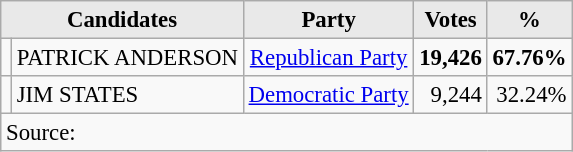<table class=wikitable style="font-size:95%; text-align:right;">
<tr>
<th style="background-color:#E9E9E9" align=center colspan=2>Candidates</th>
<th style="background-color:#E9E9E9" align=center>Party</th>
<th style="background-color:#E9E9E9" align=center>Votes</th>
<th style="background-color:#E9E9E9" align=center>%</th>
</tr>
<tr>
<td></td>
<td align=left>PATRICK ANDERSON</td>
<td align=center><a href='#'>Republican Party</a></td>
<td><strong>19,426</strong></td>
<td><strong>67.76%</strong></td>
</tr>
<tr>
<td></td>
<td align=left>JIM STATES</td>
<td align=center><a href='#'>Democratic Party</a></td>
<td>9,244</td>
<td>32.24%</td>
</tr>
<tr>
<td align="left" colspan=6>Source: </td>
</tr>
</table>
